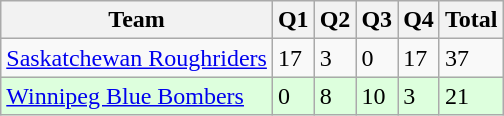<table class="wikitable">
<tr>
<th>Team</th>
<th>Q1</th>
<th>Q2</th>
<th>Q3</th>
<th>Q4</th>
<th>Total</th>
</tr>
<tr>
<td><a href='#'>Saskatchewan Roughriders</a></td>
<td>17</td>
<td>3</td>
<td>0</td>
<td>17</td>
<td>37</td>
</tr>
<tr style="background-color:#DDFFDD">
<td><a href='#'>Winnipeg Blue Bombers</a></td>
<td>0</td>
<td>8</td>
<td>10</td>
<td>3</td>
<td>21</td>
</tr>
</table>
